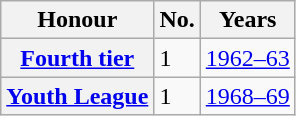<table class="wikitable plainrowheaders">
<tr>
<th scope=col>Honour</th>
<th scope=col>No.</th>
<th scope=col>Years</th>
</tr>
<tr>
<th scope=row><a href='#'>Fourth tier</a></th>
<td>1</td>
<td><a href='#'>1962–63</a></td>
</tr>
<tr>
<th scope=row><a href='#'>Youth League</a></th>
<td>1</td>
<td><a href='#'>1968–69</a></td>
</tr>
</table>
